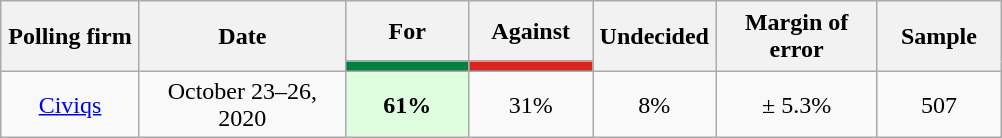<table class="wikitable sortable" style="text-align:center;">
<tr style="height:40px;">
<th style="width:85px;" rowspan="2">Polling firm</th>
<th style="width:130px;" rowspan="2">Date</th>
<th class="unsortable" style="width:75px;">For</th>
<th class="unsortable" style="width:75px;">Against</th>
<th class="unsortable" style="width:75px;" rowspan="2">Undecided</th>
<th class="unsortable" style="width:100px;" rowspan="2">Margin of error</th>
<th class="unsortable" style="width:75px;" rowspan="2">Sample</th>
</tr>
<tr>
<th style="background:#008142;"></th>
<th style="background:#DC241F;"></th>
</tr>
<tr>
<td><a href='#'>Civiqs</a></td>
<td data-sort-value="2020-10-26">October 23–26, 2020</td>
<td style="background:#DEFDDE;"><strong>61%</strong></td>
<td>31%</td>
<td>8%</td>
<td>± 5.3%</td>
<td>507</td>
</tr>
</table>
